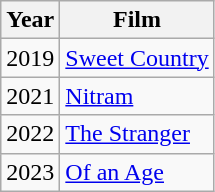<table class="wikitable">
<tr>
<th>Year</th>
<th>Film</th>
</tr>
<tr>
<td>2019</td>
<td><a href='#'>Sweet Country</a></td>
</tr>
<tr>
<td>2021</td>
<td><a href='#'>Nitram</a></td>
</tr>
<tr>
<td>2022</td>
<td><a href='#'> The Stranger</a></td>
</tr>
<tr>
<td>2023</td>
<td><a href='#'>Of an Age</a></td>
</tr>
</table>
